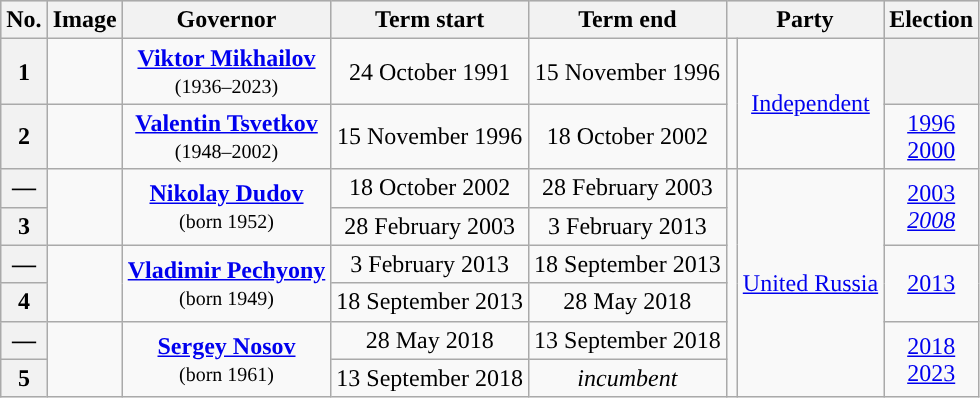<table class="wikitable" style="text-align:center">
<tr style="background:#cccccc" bgcolor=#E6E6AA>
<th>No.</th>
<th>Image</th>
<th>Governor</th>
<th>Term start</th>
<th>Term end</th>
<th colspan=2>Party</th>
<th>Election</th>
</tr>
<tr>
<th>1</th>
<td></td>
<td><strong><a href='#'>Viktor Mikhailov</a></strong><br><small>(1936–2023)</small></td>
<td>24 October 1991</td>
<td>15 November 1996</td>
<td rowspan=2; style="background: "></td>
<td rowspan=2><a href='#'>Independent</a></td>
<th></th>
</tr>
<tr>
<th>2</th>
<td></td>
<td><strong><a href='#'>Valentin Tsvetkov</a></strong><br><small>(1948–2002)</small></td>
<td>15 November 1996</td>
<td>18 October 2002</td>
<td><a href='#'>1996</a><br><a href='#'>2000</a></td>
</tr>
<tr>
<th>—</th>
<td rowspan=2></td>
<td rowspan=2><strong><a href='#'>Nikolay Dudov</a></strong><br><small>(born 1952)</small></td>
<td>18 October 2002</td>
<td>28 February 2003</td>
<td rowspan=6; style="background: "></td>
<td rowspan=6><a href='#'>United Russia</a></td>
<td rowspan=2><a href='#'>2003</a><br><em><a href='#'>2008</a></em></td>
</tr>
<tr>
<th>3</th>
<td>28 February 2003</td>
<td>3 February 2013</td>
</tr>
<tr>
<th>—</th>
<td rowspan=2></td>
<td rowspan=2><strong><a href='#'>Vladimir Pechyony</a></strong><br><small>(born 1949)</small></td>
<td>3 February 2013</td>
<td>18 September 2013</td>
<td rowspan=2><a href='#'>2013</a></td>
</tr>
<tr>
<th>4</th>
<td>18 September 2013</td>
<td>28 May 2018</td>
</tr>
<tr>
<th>—</th>
<td rowspan=2></td>
<td rowspan=2><strong><a href='#'>Sergey Nosov</a></strong><br><small>(born 1961)</small></td>
<td>28 May 2018</td>
<td>13 September 2018</td>
<td rowspan=2><a href='#'>2018</a><br><a href='#'>2023</a></td>
</tr>
<tr>
<th>5</th>
<td>13 September 2018</td>
<td><em>incumbent</em></td>
</tr>
</table>
